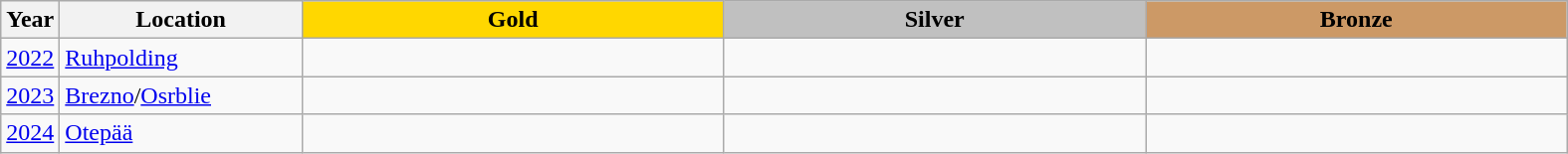<table class="wikitable">
<tr>
<th>Year</th>
<th width="155">Location</th>
<th style="background:gold" width="275">Gold</th>
<th style="background:silver" width="275">Silver</th>
<th style="background:#cc9966" width="275">Bronze</th>
</tr>
<tr>
<td><a href='#'>2022</a></td>
<td> <a href='#'>Ruhpolding</a></td>
<td></td>
<td></td>
<td></td>
</tr>
<tr>
<td><a href='#'>2023</a></td>
<td> <a href='#'>Brezno</a>/<a href='#'>Osrblie</a></td>
<td></td>
<td></td>
<td></td>
</tr>
<tr>
<td><a href='#'>2024</a></td>
<td> <a href='#'>Otepää</a></td>
<td></td>
<td></td>
<td></td>
</tr>
</table>
